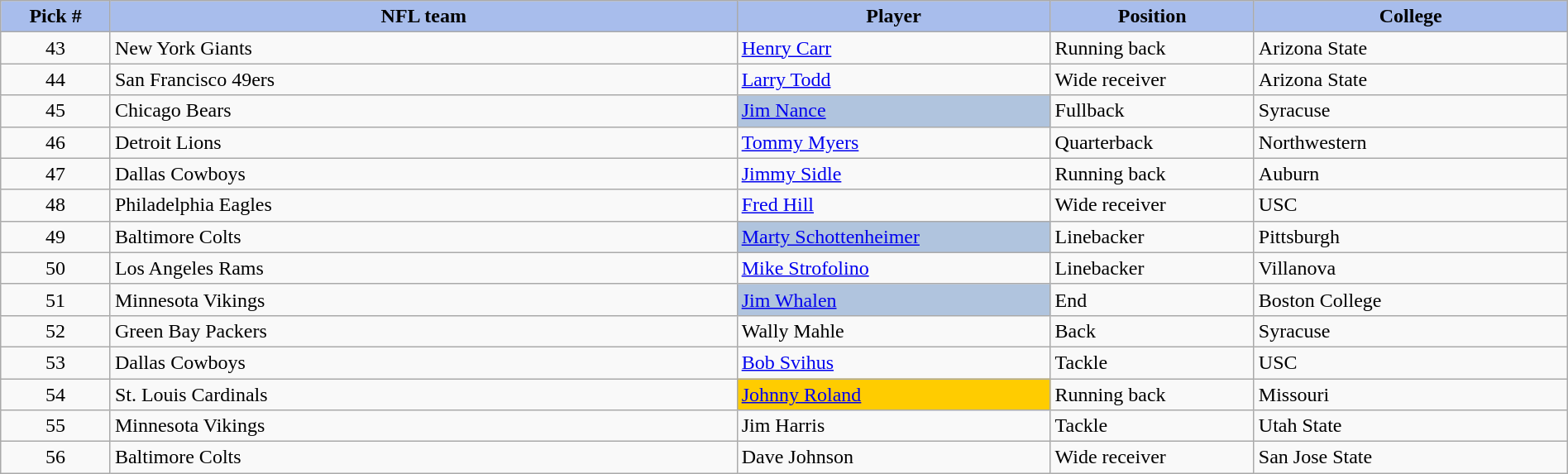<table class="wikitable sortable sortable" style="width: 100%">
<tr>
<th style="background:#A8BDEC;" width=7%>Pick #</th>
<th width=40% style="background:#A8BDEC;">NFL team</th>
<th width=20% style="background:#A8BDEC;">Player</th>
<th width=13% style="background:#A8BDEC;">Position</th>
<th style="background:#A8BDEC;">College</th>
</tr>
<tr>
<td align=center>43</td>
<td>New York Giants</td>
<td><a href='#'>Henry Carr</a></td>
<td>Running back</td>
<td>Arizona State</td>
</tr>
<tr>
<td align=center>44</td>
<td>San Francisco 49ers</td>
<td><a href='#'>Larry Todd</a></td>
<td>Wide receiver</td>
<td>Arizona State</td>
</tr>
<tr>
<td align=center>45</td>
<td>Chicago Bears</td>
<td bgcolor=lightsteelblue><a href='#'>Jim Nance</a></td>
<td>Fullback</td>
<td>Syracuse</td>
</tr>
<tr>
<td align=center>46</td>
<td>Detroit Lions</td>
<td><a href='#'>Tommy Myers</a></td>
<td>Quarterback</td>
<td>Northwestern</td>
</tr>
<tr>
<td align=center>47</td>
<td>Dallas Cowboys</td>
<td><a href='#'>Jimmy Sidle</a></td>
<td>Running back</td>
<td>Auburn</td>
</tr>
<tr>
<td align=center>48</td>
<td>Philadelphia Eagles</td>
<td><a href='#'>Fred Hill</a></td>
<td>Wide receiver</td>
<td>USC</td>
</tr>
<tr>
<td align=center>49</td>
<td>Baltimore Colts</td>
<td bgcolor=lightsteelblue><a href='#'>Marty Schottenheimer</a></td>
<td>Linebacker</td>
<td>Pittsburgh</td>
</tr>
<tr>
<td align=center>50</td>
<td>Los Angeles Rams</td>
<td><a href='#'>Mike Strofolino</a></td>
<td>Linebacker</td>
<td>Villanova</td>
</tr>
<tr>
<td align=center>51</td>
<td>Minnesota Vikings</td>
<td bgcolor=lightsteelblue><a href='#'>Jim Whalen</a></td>
<td>End</td>
<td>Boston College</td>
</tr>
<tr>
<td align=center>52</td>
<td>Green Bay Packers</td>
<td>Wally Mahle</td>
<td>Back</td>
<td>Syracuse</td>
</tr>
<tr>
<td align=center>53</td>
<td>Dallas Cowboys</td>
<td><a href='#'>Bob Svihus</a></td>
<td>Tackle</td>
<td>USC</td>
</tr>
<tr>
<td align=center>54</td>
<td>St. Louis Cardinals</td>
<td bgcolor="#FFCC00"><a href='#'>Johnny Roland</a></td>
<td>Running back</td>
<td>Missouri</td>
</tr>
<tr>
<td align=center>55</td>
<td>Minnesota Vikings</td>
<td>Jim Harris</td>
<td>Tackle</td>
<td>Utah State</td>
</tr>
<tr>
<td align=center>56</td>
<td>Baltimore Colts</td>
<td>Dave Johnson</td>
<td>Wide receiver</td>
<td>San Jose State</td>
</tr>
</table>
